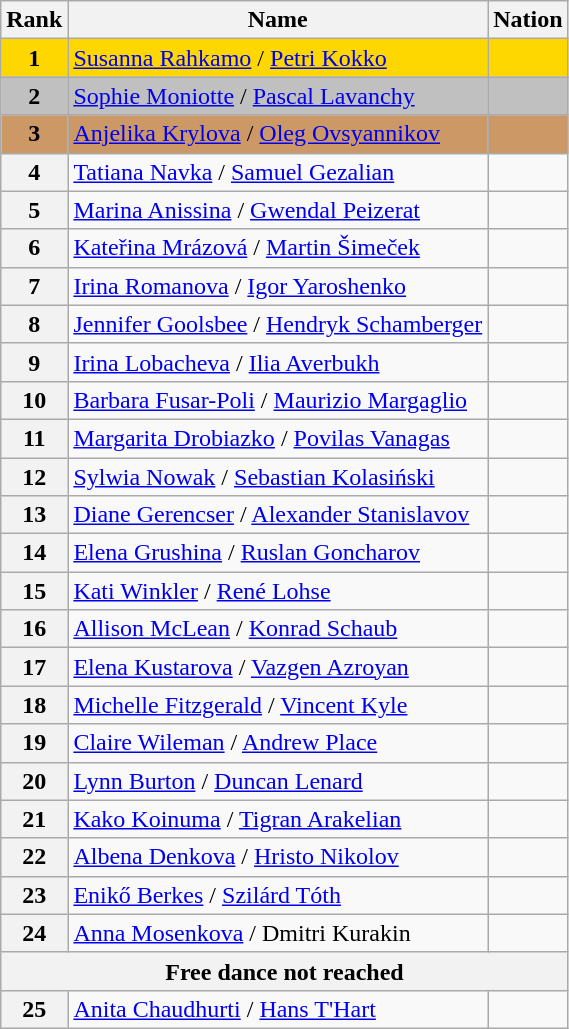<table class="wikitable">
<tr>
<th>Rank</th>
<th>Name</th>
<th>Nation</th>
</tr>
<tr bgcolor="gold">
<td align="center"><strong>1</strong></td>
<td><a href='#'>Susanna Rahkamo</a> / <a href='#'>Petri Kokko</a></td>
<td></td>
</tr>
<tr bgcolor="silver">
<td align="center"><strong>2</strong></td>
<td><a href='#'>Sophie Moniotte</a> / <a href='#'>Pascal Lavanchy</a></td>
<td></td>
</tr>
<tr bgcolor="cc9966">
<td align="center"><strong>3</strong></td>
<td><a href='#'>Anjelika Krylova</a> / <a href='#'>Oleg Ovsyannikov</a></td>
<td></td>
</tr>
<tr>
<th>4</th>
<td><a href='#'>Tatiana Navka</a> / <a href='#'>Samuel Gezalian</a></td>
<td></td>
</tr>
<tr>
<th>5</th>
<td><a href='#'>Marina Anissina</a> / <a href='#'>Gwendal Peizerat</a></td>
<td></td>
</tr>
<tr>
<th>6</th>
<td><a href='#'>Kateřina Mrázová</a> / <a href='#'>Martin Šimeček</a></td>
<td></td>
</tr>
<tr>
<th>7</th>
<td><a href='#'>Irina Romanova</a> / <a href='#'>Igor Yaroshenko</a></td>
<td></td>
</tr>
<tr>
<th>8</th>
<td><a href='#'>Jennifer Goolsbee</a> / <a href='#'>Hendryk Schamberger</a></td>
<td></td>
</tr>
<tr>
<th>9</th>
<td><a href='#'>Irina Lobacheva</a> / <a href='#'>Ilia Averbukh</a></td>
<td></td>
</tr>
<tr>
<th>10</th>
<td><a href='#'>Barbara Fusar-Poli</a> / <a href='#'>Maurizio Margaglio</a></td>
<td></td>
</tr>
<tr>
<th>11</th>
<td><a href='#'>Margarita Drobiazko</a> / <a href='#'>Povilas Vanagas</a></td>
<td></td>
</tr>
<tr>
<th>12</th>
<td><a href='#'>Sylwia Nowak</a> / <a href='#'>Sebastian Kolasiński</a></td>
<td></td>
</tr>
<tr>
<th>13</th>
<td><a href='#'>Diane Gerencser</a> / <a href='#'>Alexander Stanislavov</a></td>
<td></td>
</tr>
<tr>
<th>14</th>
<td><a href='#'>Elena Grushina</a> / <a href='#'>Ruslan Goncharov</a></td>
<td></td>
</tr>
<tr>
<th>15</th>
<td><a href='#'>Kati Winkler</a> / <a href='#'>René Lohse</a></td>
<td></td>
</tr>
<tr>
<th>16</th>
<td><a href='#'>Allison McLean</a> / <a href='#'>Konrad Schaub</a></td>
<td></td>
</tr>
<tr>
<th>17</th>
<td><a href='#'>Elena Kustarova</a> / <a href='#'>Vazgen Azroyan</a></td>
<td></td>
</tr>
<tr>
<th>18</th>
<td><a href='#'>Michelle Fitzgerald</a> / <a href='#'>Vincent Kyle</a></td>
<td></td>
</tr>
<tr>
<th>19</th>
<td><a href='#'>Claire Wileman</a> / <a href='#'>Andrew Place</a></td>
<td></td>
</tr>
<tr>
<th>20</th>
<td><a href='#'>Lynn Burton</a> / <a href='#'>Duncan Lenard</a></td>
<td></td>
</tr>
<tr>
<th>21</th>
<td><a href='#'>Kako Koinuma</a> / <a href='#'>Tigran Arakelian</a></td>
<td></td>
</tr>
<tr>
<th>22</th>
<td><a href='#'>Albena Denkova</a> / <a href='#'>Hristo Nikolov</a></td>
<td></td>
</tr>
<tr>
<th>23</th>
<td><a href='#'>Enikő Berkes</a> / <a href='#'>Szilárd Tóth</a></td>
<td></td>
</tr>
<tr>
<th>24</th>
<td><a href='#'>Anna Mosenkova</a> / Dmitri Kurakin</td>
<td></td>
</tr>
<tr>
<th colspan=3>Free dance not reached</th>
</tr>
<tr>
<th>25</th>
<td><a href='#'>Anita Chaudhurti</a> / <a href='#'>Hans T'Hart</a></td>
<td></td>
</tr>
</table>
